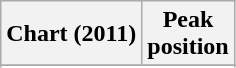<table class="wikitable sortable">
<tr>
<th align="left">Chart (2011)</th>
<th align="center">Peak<br>position</th>
</tr>
<tr>
</tr>
<tr>
</tr>
<tr>
</tr>
<tr>
</tr>
</table>
